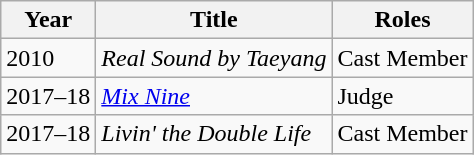<table class="wikitable">
<tr>
<th>Year</th>
<th>Title</th>
<th>Roles</th>
</tr>
<tr>
<td>2010</td>
<td><em>Real Sound by Taeyang</em></td>
<td>Cast Member</td>
</tr>
<tr>
<td>2017–18</td>
<td><em><a href='#'>Mix Nine</a></em></td>
<td>Judge</td>
</tr>
<tr>
<td>2017–18</td>
<td><em>Livin' the Double Life</em></td>
<td>Cast Member</td>
</tr>
</table>
